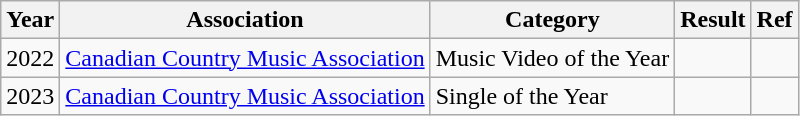<table class="wikitable">
<tr>
<th>Year</th>
<th>Association</th>
<th>Category</th>
<th>Result</th>
<th>Ref</th>
</tr>
<tr>
<td>2022</td>
<td><a href='#'>Canadian Country Music Association</a></td>
<td>Music Video of the Year</td>
<td></td>
<td></td>
</tr>
<tr>
<td>2023</td>
<td><a href='#'>Canadian Country Music Association</a></td>
<td>Single of the Year</td>
<td></td>
<td></td>
</tr>
</table>
